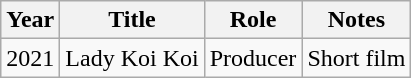<table class="wikitable">
<tr>
<th>Year</th>
<th>Title</th>
<th>Role</th>
<th>Notes</th>
</tr>
<tr>
<td>2021</td>
<td>Lady Koi Koi</td>
<td>Producer</td>
<td>Short film</td>
</tr>
</table>
